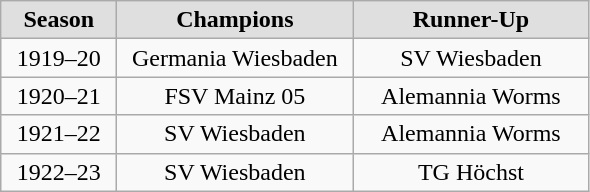<table class="wikitable">
<tr align="center" style="background:#dfdfdf">
<td width="70"><strong>Season</strong></td>
<td width="150"><strong>Champions</strong></td>
<td width="150"><strong>Runner-Up</strong></td>
</tr>
<tr align="center">
<td>1919–20</td>
<td>Germania Wiesbaden</td>
<td>SV Wiesbaden</td>
</tr>
<tr align="center">
<td>1920–21</td>
<td>FSV Mainz 05</td>
<td>Alemannia Worms</td>
</tr>
<tr align="center">
<td>1921–22</td>
<td>SV Wiesbaden</td>
<td>Alemannia Worms</td>
</tr>
<tr align="center">
<td>1922–23</td>
<td>SV Wiesbaden</td>
<td>TG Höchst</td>
</tr>
</table>
